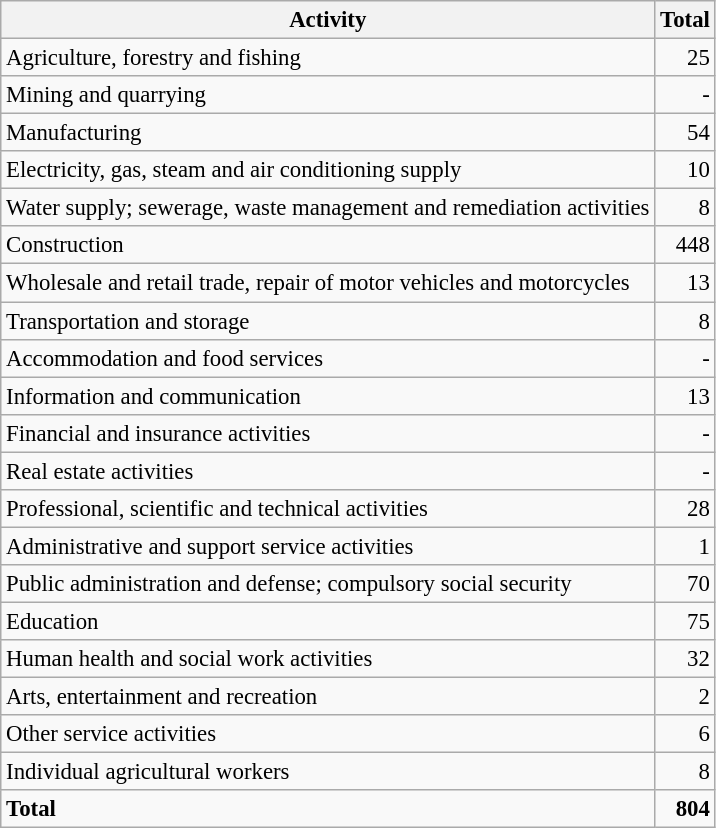<table class="wikitable sortable" style="font-size:95%;">
<tr>
<th>Activity</th>
<th>Total</th>
</tr>
<tr>
<td>Agriculture, forestry and fishing</td>
<td align="right">25</td>
</tr>
<tr>
<td>Mining and quarrying</td>
<td align="right">-</td>
</tr>
<tr>
<td>Manufacturing</td>
<td align="right">54</td>
</tr>
<tr>
<td>Electricity, gas, steam and air conditioning supply</td>
<td align="right">10</td>
</tr>
<tr>
<td>Water supply; sewerage, waste management and remediation activities</td>
<td align="right">8</td>
</tr>
<tr>
<td>Construction</td>
<td align="right">448</td>
</tr>
<tr>
<td>Wholesale and retail trade, repair of motor vehicles and motorcycles</td>
<td align="right">13</td>
</tr>
<tr>
<td>Transportation and storage</td>
<td align="right">8</td>
</tr>
<tr>
<td>Accommodation and food services</td>
<td align="right">-</td>
</tr>
<tr>
<td>Information and communication</td>
<td align="right">13</td>
</tr>
<tr>
<td>Financial and insurance activities</td>
<td align="right">-</td>
</tr>
<tr>
<td>Real estate activities</td>
<td align="right">-</td>
</tr>
<tr>
<td>Professional, scientific and technical activities</td>
<td align="right">28</td>
</tr>
<tr>
<td>Administrative and support service activities</td>
<td align="right">1</td>
</tr>
<tr>
<td>Public administration and defense; compulsory social security</td>
<td align="right">70</td>
</tr>
<tr>
<td>Education</td>
<td align="right">75</td>
</tr>
<tr>
<td>Human health and social work activities</td>
<td align="right">32</td>
</tr>
<tr>
<td>Arts, entertainment and recreation</td>
<td align="right">2</td>
</tr>
<tr>
<td>Other service activities</td>
<td align="right">6</td>
</tr>
<tr>
<td>Individual agricultural workers</td>
<td align="right">8</td>
</tr>
<tr class="sortbottom">
<td><strong>Total</strong></td>
<td align="right"><strong>804</strong></td>
</tr>
</table>
